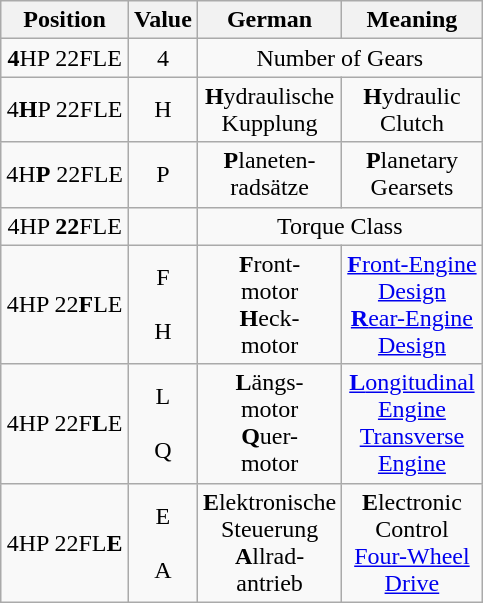<table class=wikitable style="text-align:center">
<tr>
<th>Position</th>
<th>Value</th>
<th>German</th>
<th>Meaning</th>
</tr>
<tr>
<td><strong>4</strong>HP 22FLE</td>
<td>4</td>
<td colspan=2>Number of Gears</td>
</tr>
<tr>
<td>4<strong>H</strong>P 22FLE</td>
<td>H</td>
<td><strong>H</strong>ydraulische<br>Kupplung</td>
<td><strong>H</strong>ydraulic<br>Clutch</td>
</tr>
<tr>
<td>4H<strong>P</strong> 22FLE</td>
<td>P</td>
<td><strong>P</strong>laneten-<br>radsätze</td>
<td><strong>P</strong>lanetary<br>Gearsets</td>
</tr>
<tr>
<td>4HP <strong>22</strong>FLE</td>
<td></td>
<td colspan=2>Torque Class</td>
</tr>
<tr>
<td>4HP 22<strong>F</strong>LE</td>
<td>F<br><br>H</td>
<td><strong>F</strong>ront-<br>motor<br><strong>H</strong>eck-<br>motor</td>
<td><a href='#'><strong>F</strong>ront-Engine<br>Design</a><br><a href='#'><strong>R</strong>ear-Engine<br>Design</a></td>
</tr>
<tr>
<td>4HP 22F<strong>L</strong>E</td>
<td>L<br><br>Q</td>
<td><strong>L</strong>ängs-<br>motor<br><strong>Q</strong>uer-<br>motor</td>
<td><a href='#'><strong>L</strong>ongitudinal<br>Engine</a><br><a href='#'>Transverse<br>Engine</a></td>
</tr>
<tr>
<td>4HP 22FL<strong>E</strong></td>
<td>E<br><br>A</td>
<td><strong>E</strong>lektronische<br>Steuerung<br><strong>A</strong>llrad-<br>antrieb</td>
<td><strong>E</strong>lectronic<br>Control<br><a href='#'>Four-Wheel<br>Drive</a></td>
</tr>
</table>
